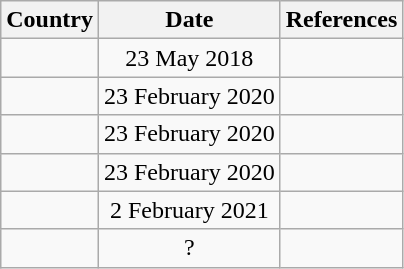<table class="wikitable" style="text-align:center">
<tr>
<th>Country</th>
<th>Date</th>
<th>References</th>
</tr>
<tr>
<td align=left></td>
<td>23 May 2018</td>
<td></td>
</tr>
<tr>
<td align=left></td>
<td>23 February 2020</td>
<td></td>
</tr>
<tr>
<td align=left></td>
<td>23 February 2020</td>
<td></td>
</tr>
<tr>
<td align=left></td>
<td>23 February 2020</td>
<td></td>
</tr>
<tr>
<td align=left></td>
<td>2 February 2021</td>
<td></td>
</tr>
<tr>
<td align=left></td>
<td>?</td>
<td></td>
</tr>
</table>
